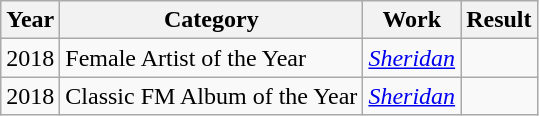<table class="wikitable sortable">
<tr>
<th>Year</th>
<th>Category</th>
<th>Work</th>
<th>Result</th>
</tr>
<tr>
<td>2018</td>
<td>Female Artist of the Year</td>
<td><em><a href='#'>Sheridan</a></em></td>
<td></td>
</tr>
<tr>
<td>2018</td>
<td>Classic FM Album of the Year</td>
<td><em><a href='#'>Sheridan</a></em></td>
<td></td>
</tr>
</table>
